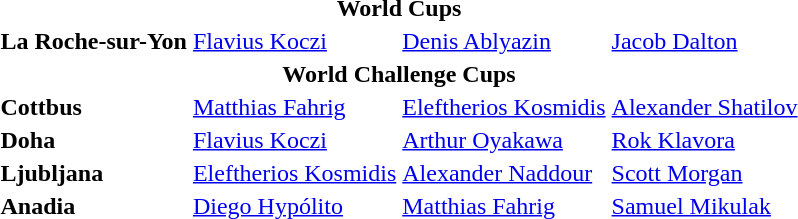<table>
<tr>
<td colspan="4" align="center"><strong>World Cups</strong></td>
</tr>
<tr>
<th scope=row style="text-align:left">La Roche-sur-Yon</th>
<td> <a href='#'>Flavius Koczi</a></td>
<td> <a href='#'>Denis Ablyazin</a></td>
<td> <a href='#'>Jacob Dalton</a></td>
</tr>
<tr>
<td colspan="4" align="center"><strong>World Challenge Cups</strong></td>
</tr>
<tr>
<th scope=row style="text-align:left">Cottbus</th>
<td> <a href='#'>Matthias Fahrig</a></td>
<td> <a href='#'>Eleftherios Kosmidis</a></td>
<td> <a href='#'>Alexander Shatilov</a></td>
</tr>
<tr>
<th scope=row style="text-align:left">Doha</th>
<td> <a href='#'>Flavius Koczi</a></td>
<td> <a href='#'>Arthur Oyakawa</a></td>
<td> <a href='#'>Rok Klavora</a></td>
</tr>
<tr>
<th scope=row style="text-align:left">Ljubljana</th>
<td> <a href='#'>Eleftherios Kosmidis</a></td>
<td> <a href='#'>Alexander Naddour</a></td>
<td> <a href='#'>Scott Morgan</a></td>
</tr>
<tr>
<th scope=row style="text-align:left">Anadia</th>
<td> <a href='#'>Diego Hypólito</a></td>
<td> <a href='#'>Matthias Fahrig</a></td>
<td> <a href='#'>Samuel Mikulak</a></td>
</tr>
</table>
